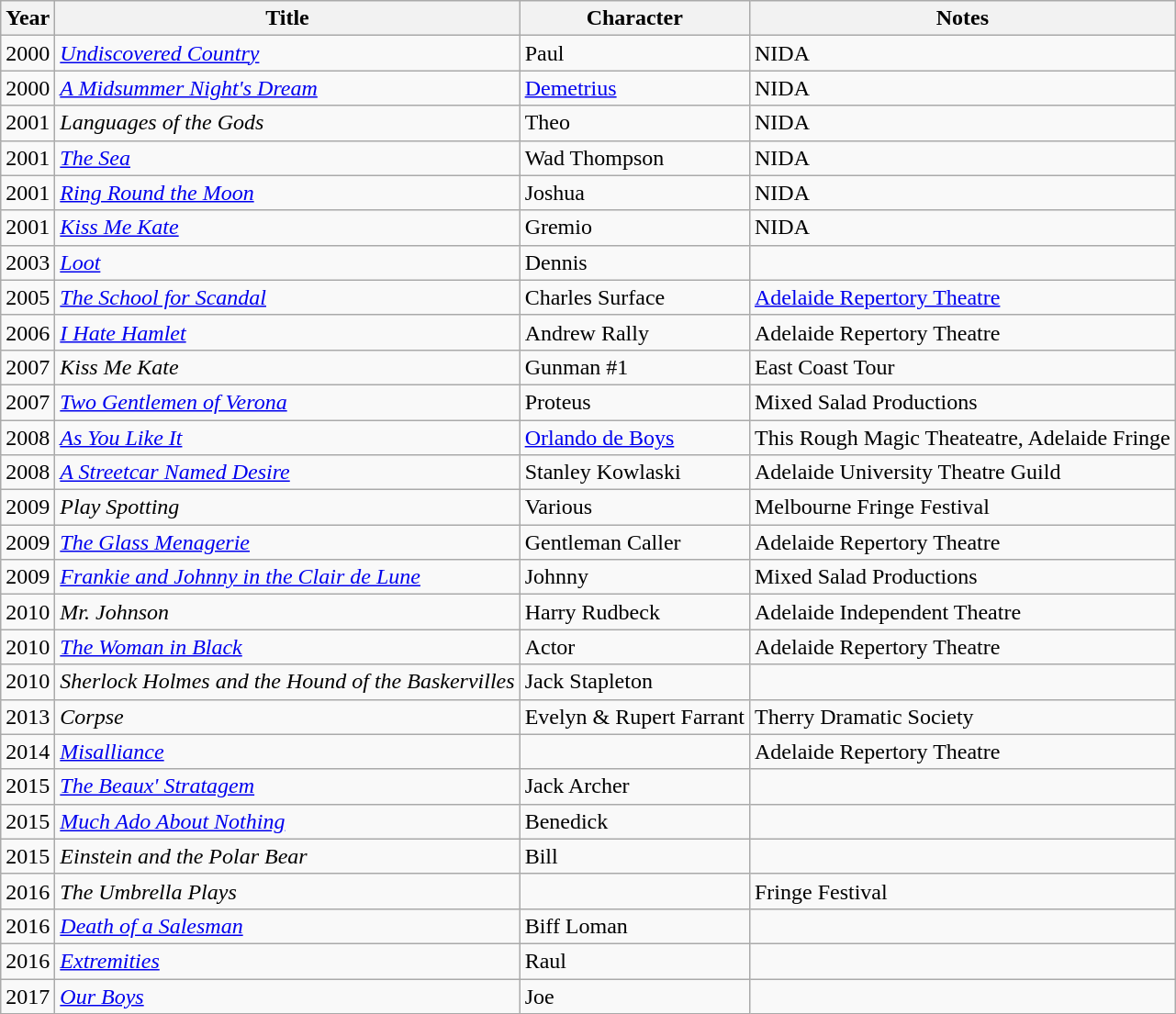<table class="wikitable sortable">
<tr>
<th>Year</th>
<th>Title</th>
<th>Character</th>
<th>Notes</th>
</tr>
<tr>
<td>2000</td>
<td><em><a href='#'>Undiscovered Country</a></em></td>
<td>Paul</td>
<td>NIDA</td>
</tr>
<tr>
<td>2000</td>
<td><em><a href='#'>A Midsummer Night's Dream</a></em></td>
<td><a href='#'>Demetrius</a></td>
<td>NIDA</td>
</tr>
<tr>
<td>2001</td>
<td><em>Languages of the Gods</em></td>
<td>Theo</td>
<td>NIDA</td>
</tr>
<tr>
<td>2001</td>
<td><em><a href='#'>The Sea</a></em></td>
<td>Wad Thompson</td>
<td>NIDA</td>
</tr>
<tr>
<td>2001</td>
<td><em><a href='#'>Ring Round the Moon</a></em></td>
<td>Joshua</td>
<td>NIDA</td>
</tr>
<tr>
<td>2001</td>
<td><em><a href='#'>Kiss Me Kate</a></em></td>
<td>Gremio</td>
<td>NIDA</td>
</tr>
<tr>
<td>2003</td>
<td><em><a href='#'>Loot</a></em></td>
<td>Dennis</td>
<td></td>
</tr>
<tr>
<td>2005</td>
<td><em><a href='#'>The School for Scandal</a></em></td>
<td>Charles Surface</td>
<td><a href='#'>Adelaide Repertory Theatre</a></td>
</tr>
<tr>
<td>2006</td>
<td><em><a href='#'>I Hate Hamlet</a></em></td>
<td>Andrew Rally</td>
<td>Adelaide Repertory Theatre</td>
</tr>
<tr>
<td>2007</td>
<td><em>Kiss Me Kate</em></td>
<td>Gunman #1</td>
<td>East Coast Tour</td>
</tr>
<tr>
<td>2007</td>
<td><em><a href='#'>Two Gentlemen of Verona</a></em></td>
<td>Proteus</td>
<td>Mixed Salad Productions</td>
</tr>
<tr>
<td>2008</td>
<td><em><a href='#'>As You Like It</a></em></td>
<td><a href='#'>Orlando de Boys</a></td>
<td>This Rough Magic Theateatre, Adelaide Fringe</td>
</tr>
<tr>
<td>2008</td>
<td><em><a href='#'>A Streetcar Named Desire</a></em></td>
<td>Stanley Kowlaski</td>
<td>Adelaide University Theatre Guild</td>
</tr>
<tr>
<td>2009</td>
<td><em>Play Spotting</em></td>
<td>Various</td>
<td>Melbourne Fringe Festival</td>
</tr>
<tr>
<td>2009</td>
<td><em><a href='#'>The Glass Menagerie</a></em></td>
<td>Gentleman Caller</td>
<td>Adelaide Repertory Theatre</td>
</tr>
<tr>
<td>2009</td>
<td><em><a href='#'>Frankie and Johnny in the Clair de Lune</a></em></td>
<td>Johnny</td>
<td>Mixed Salad Productions</td>
</tr>
<tr>
<td>2010</td>
<td><em>Mr. Johnson</em></td>
<td>Harry Rudbeck</td>
<td>Adelaide Independent Theatre</td>
</tr>
<tr>
<td>2010</td>
<td><em><a href='#'>The Woman in Black</a></em></td>
<td>Actor</td>
<td>Adelaide Repertory Theatre</td>
</tr>
<tr>
<td>2010</td>
<td><em>Sherlock Holmes and the Hound of the Baskervilles</em></td>
<td>Jack Stapleton</td>
<td></td>
</tr>
<tr>
<td>2013</td>
<td><em>Corpse</em></td>
<td>Evelyn & Rupert Farrant</td>
<td>Therry Dramatic Society</td>
</tr>
<tr>
<td>2014</td>
<td><em><a href='#'>Misalliance</a></em></td>
<td></td>
<td>Adelaide Repertory Theatre</td>
</tr>
<tr>
<td>2015</td>
<td><em><a href='#'>The Beaux' Stratagem</a></em></td>
<td>Jack Archer</td>
<td></td>
</tr>
<tr>
<td>2015</td>
<td><em><a href='#'>Much Ado About Nothing</a></em></td>
<td>Benedick</td>
<td></td>
</tr>
<tr>
<td>2015</td>
<td><em>Einstein and the Polar Bear</em></td>
<td>Bill</td>
<td></td>
</tr>
<tr>
<td>2016</td>
<td><em>The Umbrella Plays</em></td>
<td></td>
<td>Fringe Festival</td>
</tr>
<tr>
<td>2016</td>
<td><em><a href='#'>Death of a Salesman</a></em></td>
<td>Biff Loman</td>
<td></td>
</tr>
<tr>
<td>2016</td>
<td><em><a href='#'>Extremities</a></em></td>
<td>Raul</td>
<td></td>
</tr>
<tr>
<td>2017</td>
<td><em><a href='#'>Our Boys</a></em></td>
<td>Joe</td>
</tr>
</table>
